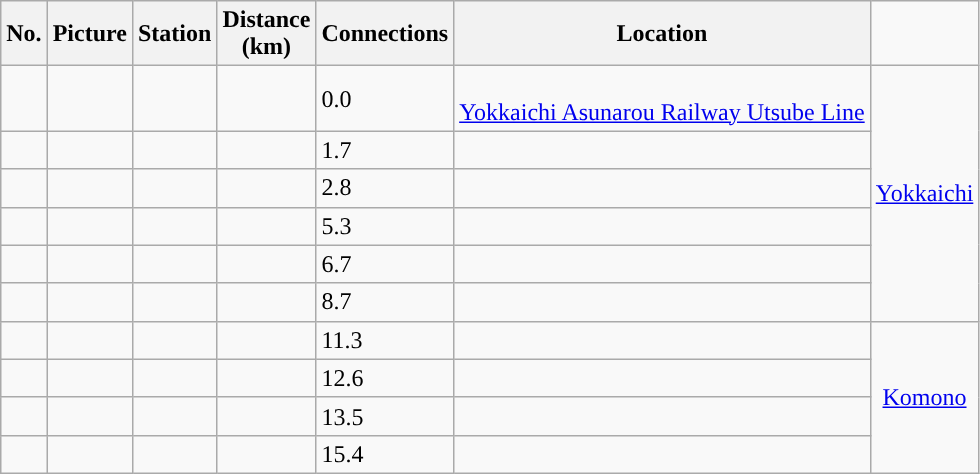<table class=wikitable>
<tr style="text-align: center; ">
<th style="border-bottom:solid 2px #">No.</th>
<th style="border-bottom:solid 2px #">Picture</th>
<th style="border-bottom:solid 2px #">Station</th>
<th style="border-bottom:solid 2px #">Distance<br>(km)</th>
<th style="border-bottom:solid 2px #">Connections</th>
<th style="border-bottom:solid 2px #">Location</th>
</tr>
<tr>
<td></td>
<td></td>
<td></td>
<td></td>
<td>0.0</td>
<td> <br><a href='#'>Yokkaichi Asunarou Railway Utsube Line</a></td>
<td rowspan="6" style="text-align:center;"><a href='#'>Yokkaichi</a></td>
</tr>
<tr>
<td></td>
<td></td>
<td></td>
<td></td>
<td>1.7</td>
<td></td>
</tr>
<tr>
<td></td>
<td></td>
<td></td>
<td></td>
<td>2.8</td>
<td></td>
</tr>
<tr>
<td></td>
<td></td>
<td></td>
<td></td>
<td>5.3</td>
<td></td>
</tr>
<tr>
<td></td>
<td></td>
<td></td>
<td></td>
<td>6.7</td>
<td></td>
</tr>
<tr>
<td></td>
<td></td>
<td></td>
<td></td>
<td>8.7</td>
<td></td>
</tr>
<tr>
<td></td>
<td></td>
<td></td>
<td></td>
<td>11.3</td>
<td></td>
<td rowspan="4" style="text-align:center;"><a href='#'>Komono</a></td>
</tr>
<tr>
<td></td>
<td></td>
<td></td>
<td></td>
<td>12.6</td>
<td></td>
</tr>
<tr>
<td></td>
<td></td>
<td></td>
<td></td>
<td>13.5</td>
<td></td>
</tr>
<tr>
<td></td>
<td></td>
<td></td>
<td></td>
<td>15.4</td>
<td></td>
</tr>
</table>
